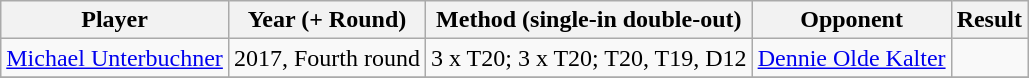<table class="wikitable sortable">
<tr>
<th>Player</th>
<th>Year (+ Round)</th>
<th>Method (single-in double-out)</th>
<th>Opponent</th>
<th>Result</th>
</tr>
<tr>
<td> <a href='#'>Michael Unterbuchner</a></td>
<td>2017, Fourth round</td>
<td>3 x T20; 3 x T20; T20, T19, D12</td>
<td> <a href='#'>Dennie Olde Kalter</a></td>
<td></td>
</tr>
<tr>
</tr>
</table>
